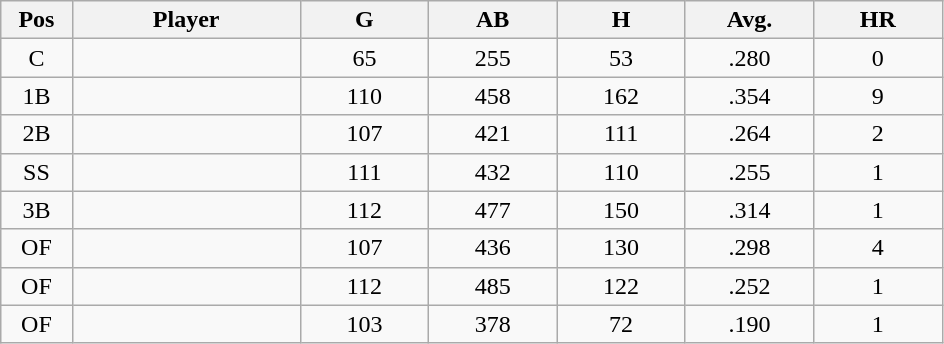<table class="wikitable sortable">
<tr>
<th bgcolor="#DDDDFF" width="5%">Pos</th>
<th bgcolor="#DDDDFF" width="16%">Player</th>
<th bgcolor="#DDDDFF" width="9%">G</th>
<th bgcolor="#DDDDFF" width="9%">AB</th>
<th bgcolor="#DDDDFF" width="9%">H</th>
<th bgcolor="#DDDDFF" width="9%">Avg.</th>
<th bgcolor="#DDDDFF" width="9%">HR</th>
</tr>
<tr align="center">
<td>C</td>
<td></td>
<td>65</td>
<td>255</td>
<td>53</td>
<td>.280</td>
<td>0</td>
</tr>
<tr align="center">
<td>1B</td>
<td></td>
<td>110</td>
<td>458</td>
<td>162</td>
<td>.354</td>
<td>9</td>
</tr>
<tr align="center">
<td>2B</td>
<td></td>
<td>107</td>
<td>421</td>
<td>111</td>
<td>.264</td>
<td>2</td>
</tr>
<tr align="center">
<td>SS</td>
<td></td>
<td>111</td>
<td>432</td>
<td>110</td>
<td>.255</td>
<td>1</td>
</tr>
<tr align="center">
<td>3B</td>
<td></td>
<td>112</td>
<td>477</td>
<td>150</td>
<td>.314</td>
<td>1</td>
</tr>
<tr align="center">
<td>OF</td>
<td></td>
<td>107</td>
<td>436</td>
<td>130</td>
<td>.298</td>
<td>4</td>
</tr>
<tr align="center">
<td>OF</td>
<td></td>
<td>112</td>
<td>485</td>
<td>122</td>
<td>.252</td>
<td>1</td>
</tr>
<tr align="center">
<td>OF</td>
<td></td>
<td>103</td>
<td>378</td>
<td>72</td>
<td>.190</td>
<td>1</td>
</tr>
</table>
